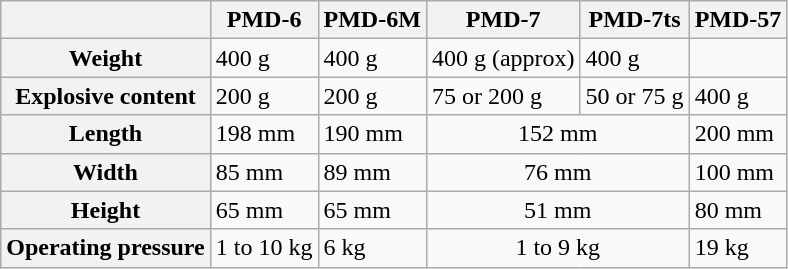<table class=wikitable>
<tr>
<th></th>
<th>PMD-6</th>
<th>PMD-6M</th>
<th>PMD-7</th>
<th>PMD-7ts</th>
<th>PMD-57</th>
</tr>
<tr>
<th>Weight</th>
<td>400 g</td>
<td>400 g</td>
<td>400 g (approx)</td>
<td>400 g</td>
<td></td>
</tr>
<tr>
<th>Explosive content</th>
<td>200 g</td>
<td>200 g</td>
<td>75 or 200 g</td>
<td>50 or 75 g</td>
<td>400 g</td>
</tr>
<tr>
<th>Length</th>
<td>198 mm</td>
<td>190 mm</td>
<td colspan=2 align=center>152 mm</td>
<td>200 mm</td>
</tr>
<tr>
<th>Width</th>
<td>85 mm</td>
<td>89 mm</td>
<td colspan=2 align=center>76 mm</td>
<td>100 mm</td>
</tr>
<tr>
<th>Height</th>
<td>65 mm</td>
<td>65 mm</td>
<td colspan=2 align=center>51 mm</td>
<td>80 mm</td>
</tr>
<tr>
<th>Operating pressure</th>
<td>1 to 10 kg</td>
<td>6 kg</td>
<td colspan=2 align=center>1 to 9 kg</td>
<td>19 kg</td>
</tr>
</table>
